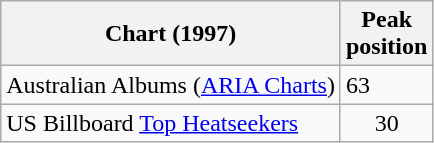<table class="wikitable" border="1">
<tr>
<th>Chart (1997)</th>
<th>Peak<br>position</th>
</tr>
<tr>
<td>Australian Albums (<a href='#'>ARIA Charts</a>)</td>
<td>63</td>
</tr>
<tr>
<td>US Billboard <a href='#'>Top Heatseekers</a></td>
<td align="center">30</td>
</tr>
</table>
